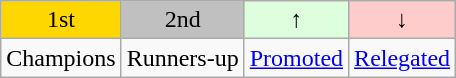<table class="wikitable" style="text-align:center">
<tr>
<td bgcolor=gold>1st</td>
<td bgcolor=silver>2nd</td>
<td bgcolor="#DDFFDD">↑</td>
<td bgcolor="#FFCCCC">↓</td>
</tr>
<tr>
<td>Champions</td>
<td>Runners-up</td>
<td><a href='#'>Promoted</a></td>
<td><a href='#'>Relegated</a></td>
</tr>
</table>
